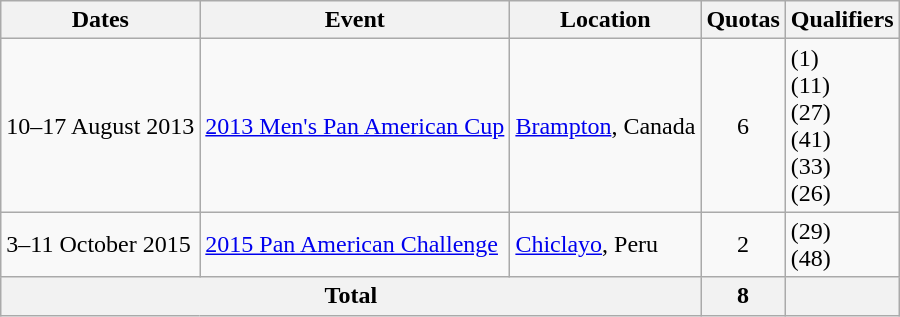<table class="wikitable">
<tr>
<th>Dates</th>
<th>Event</th>
<th>Location</th>
<th>Quotas</th>
<th>Qualifiers</th>
</tr>
<tr>
<td>10–17 August 2013</td>
<td><a href='#'>2013 Men's Pan American Cup</a></td>
<td><a href='#'>Brampton</a>, Canada</td>
<td align=center>6</td>
<td> (1)<br> (11)<br> (27)<br> (41)<br> (33)<br> (26)</td>
</tr>
<tr>
<td>3–11 October 2015</td>
<td><a href='#'>2015 Pan American Challenge</a></td>
<td><a href='#'>Chiclayo</a>, Peru</td>
<td align=center>2</td>
<td> (29)<br> (48)</td>
</tr>
<tr>
<th colspan=3>Total</th>
<th>8</th>
<th></th>
</tr>
</table>
